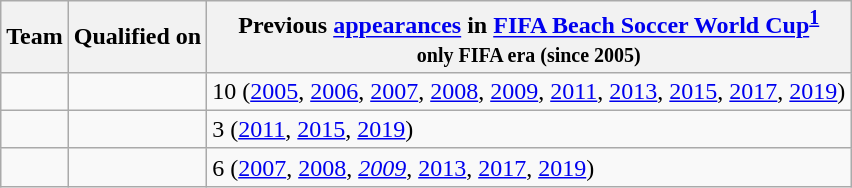<table class="wikitable sortable">
<tr>
<th>Team</th>
<th>Qualified on</th>
<th data-sort-type="number">Previous <a href='#'>appearances</a> in <a href='#'>FIFA Beach Soccer World Cup</a><sup><strong><a href='#'>1</a></strong></sup><br><small>only FIFA era (since 2005)</small></th>
</tr>
<tr>
<td></td>
<td></td>
<td>10 (<a href='#'>2005</a>, <a href='#'>2006</a>, <a href='#'>2007</a>, <a href='#'>2008</a>, <a href='#'>2009</a>, <a href='#'>2011</a>, <a href='#'>2013</a>, <a href='#'>2015</a>, <a href='#'>2017</a>, <a href='#'>2019</a>)</td>
</tr>
<tr>
<td></td>
<td></td>
<td>3 (<a href='#'>2011</a>, <a href='#'>2015</a>, <a href='#'>2019</a>)</td>
</tr>
<tr>
<td></td>
<td></td>
<td>6 (<a href='#'>2007</a>, <a href='#'>2008</a>, <em><a href='#'>2009</a></em>, <a href='#'>2013</a>, <a href='#'>2017</a>, <a href='#'>2019</a>)</td>
</tr>
</table>
